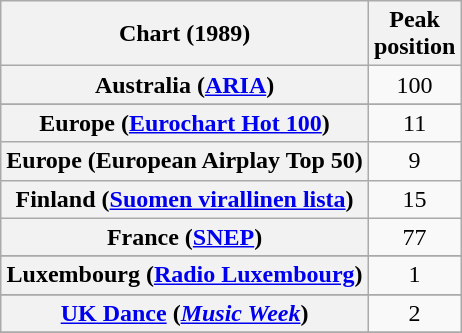<table class="wikitable sortable  plainrowheaders">
<tr>
<th>Chart (1989)</th>
<th>Peak<br>position</th>
</tr>
<tr>
<th scope="row">Australia (<a href='#'>ARIA</a>)</th>
<td style="text-align:center;">100</td>
</tr>
<tr>
</tr>
<tr>
</tr>
<tr>
<th scope="row">Europe (<a href='#'>Eurochart Hot 100</a>)</th>
<td style="text-align:center;">11</td>
</tr>
<tr>
<th scope="row">Europe (European Airplay Top 50)</th>
<td align="center">9</td>
</tr>
<tr>
<th scope="row">Finland (<a href='#'>Suomen virallinen lista</a>)</th>
<td style="text-align:center;">15</td>
</tr>
<tr>
<th scope="row">France (<a href='#'>SNEP</a>)</th>
<td style="text-align:center;">77</td>
</tr>
<tr>
</tr>
<tr>
<th scope="row">Luxembourg (<a href='#'>Radio Luxembourg</a>)</th>
<td align="center">1</td>
</tr>
<tr>
</tr>
<tr>
</tr>
<tr>
<th scope="row"><a href='#'>UK Dance</a> (<em><a href='#'>Music Week</a></em>)</th>
<td align="center">2</td>
</tr>
<tr>
</tr>
</table>
